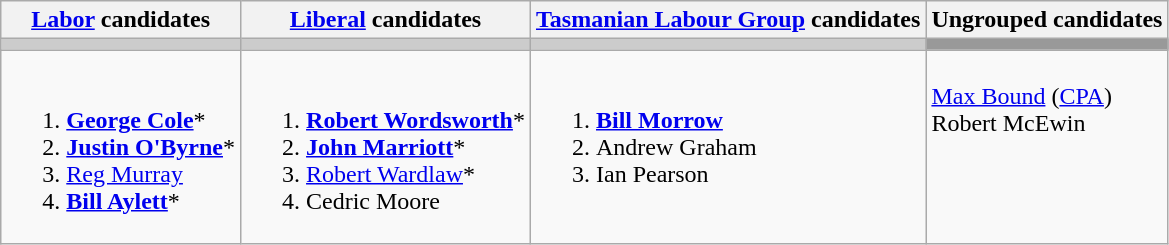<table class="wikitable">
<tr>
<th><a href='#'>Labor</a> candidates</th>
<th><a href='#'>Liberal</a> candidates</th>
<th><a href='#'>Tasmanian Labour Group</a> candidates</th>
<th>Ungrouped candidates</th>
</tr>
<tr bgcolor="#cccccc">
<td></td>
<td></td>
<td></td>
<td bgcolor="#999999"></td>
</tr>
<tr>
<td><br><ol><li><strong><a href='#'>George Cole</a></strong>*</li><li><strong><a href='#'>Justin O'Byrne</a></strong>*</li><li><a href='#'>Reg Murray</a></li><li><strong><a href='#'>Bill Aylett</a></strong>*</li></ol></td>
<td><br><ol><li><strong><a href='#'>Robert Wordsworth</a></strong>*</li><li><strong><a href='#'>John Marriott</a></strong>*</li><li><a href='#'>Robert Wardlaw</a>*</li><li>Cedric Moore</li></ol></td>
<td valign=top><br><ol><li><strong><a href='#'>Bill Morrow</a></strong></li><li>Andrew Graham</li><li>Ian Pearson</li></ol></td>
<td valign=top><br><a href='#'>Max Bound</a> (<a href='#'>CPA</a>)<br>
Robert McEwin</td>
</tr>
</table>
